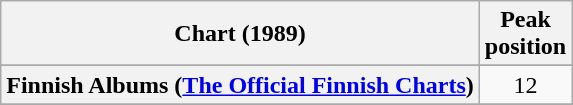<table class="wikitable sortable plainrowheaders">
<tr>
<th>Chart (1989)</th>
<th>Peak<br>position</th>
</tr>
<tr>
</tr>
<tr>
<th scope="row">Finnish Albums (<a href='#'>The Official Finnish Charts</a>)</th>
<td align="center">12</td>
</tr>
<tr>
</tr>
<tr>
</tr>
<tr>
</tr>
<tr>
</tr>
</table>
